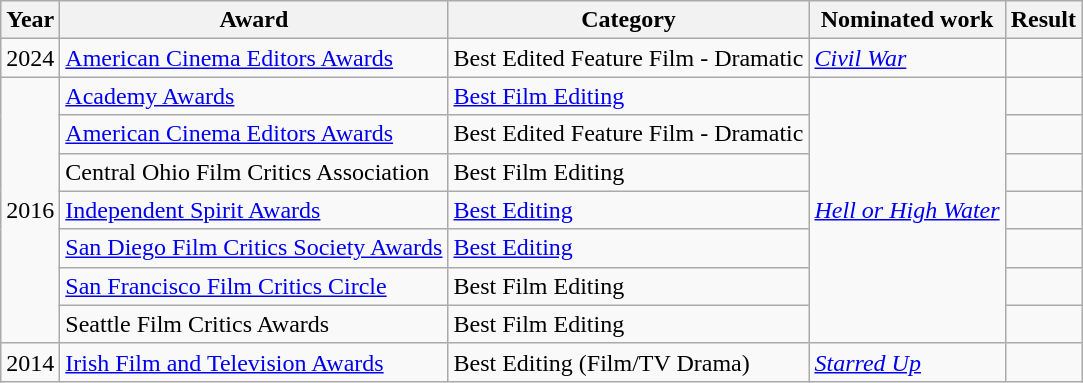<table class=wikitable>
<tr>
<th>Year</th>
<th>Award</th>
<th>Category</th>
<th>Nominated work</th>
<th>Result</th>
</tr>
<tr>
<td rowspan="1">2024</td>
<td><a href='#'>American Cinema Editors Awards</a></td>
<td>Best Edited Feature Film - Dramatic</td>
<td><em><a href='#'>Civil War</a></em></td>
<td></td>
</tr>
<tr>
<td rowspan="7">2016</td>
<td><a href='#'>Academy Awards</a></td>
<td><a href='#'>Best Film Editing</a></td>
<td rowspan="7"><em><a href='#'>Hell or High Water</a></em></td>
<td></td>
</tr>
<tr>
<td><a href='#'>American Cinema Editors Awards</a></td>
<td>Best Edited Feature Film - Dramatic</td>
<td></td>
</tr>
<tr>
<td>Central Ohio Film Critics Association</td>
<td>Best Film Editing</td>
<td></td>
</tr>
<tr>
<td><a href='#'>Independent Spirit Awards</a></td>
<td><a href='#'>Best Editing</a></td>
<td></td>
</tr>
<tr>
<td><a href='#'>San Diego Film Critics Society Awards</a></td>
<td><a href='#'>Best Editing</a></td>
<td></td>
</tr>
<tr>
<td><a href='#'>San Francisco Film Critics Circle</a></td>
<td>Best Film Editing</td>
<td></td>
</tr>
<tr>
<td>Seattle Film Critics Awards</td>
<td>Best Film Editing</td>
<td></td>
</tr>
<tr>
<td>2014</td>
<td><a href='#'>Irish Film and Television Awards</a></td>
<td>Best Editing (Film/TV Drama)</td>
<td><em><a href='#'>Starred Up</a></em></td>
<td></td>
</tr>
</table>
